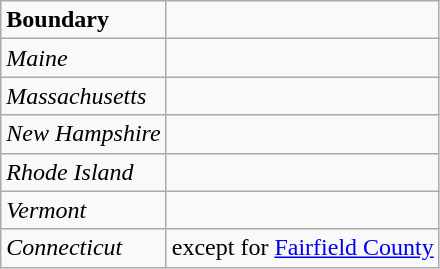<table class="wikitable">
<tr>
<td><strong>Boundary</strong></td>
<td></td>
</tr>
<tr>
<td><em>Maine</em></td>
<td></td>
</tr>
<tr>
<td><em>Massachusetts</em></td>
<td></td>
</tr>
<tr>
<td><em>New Hampshire</em></td>
<td></td>
</tr>
<tr>
<td><em>Rhode Island</em></td>
<td></td>
</tr>
<tr>
<td><em>Vermont</em></td>
<td></td>
</tr>
<tr>
<td><em>Connecticut</em></td>
<td>except for <a href='#'>Fairfield County</a></td>
</tr>
</table>
